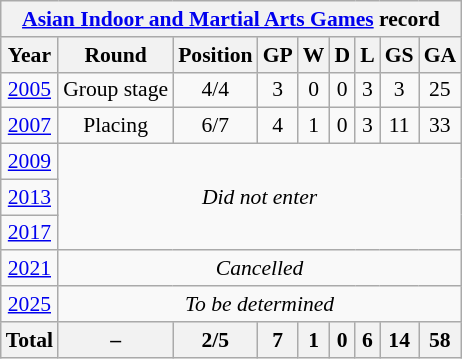<table class="wikitable" style="text-align: center;font-size:90%;">
<tr>
<th colspan=9><a href='#'>Asian Indoor and Martial Arts Games</a> record</th>
</tr>
<tr>
<th>Year</th>
<th>Round</th>
<th>Position</th>
<th>GP</th>
<th>W</th>
<th>D</th>
<th>L</th>
<th>GS</th>
<th>GA</th>
</tr>
<tr>
<td> <a href='#'>2005</a></td>
<td>Group stage</td>
<td>4/4</td>
<td>3</td>
<td>0</td>
<td>0</td>
<td>3</td>
<td>3</td>
<td>25</td>
</tr>
<tr>
<td> <a href='#'>2007</a></td>
<td>Placing</td>
<td>6/7</td>
<td>4</td>
<td>1</td>
<td>0</td>
<td>3</td>
<td>11</td>
<td>33</td>
</tr>
<tr>
<td> <a href='#'>2009</a></td>
<td colspan=8 rowspan=3><em>Did not enter</em></td>
</tr>
<tr>
<td> <a href='#'>2013</a></td>
</tr>
<tr>
<td> <a href='#'>2017</a></td>
</tr>
<tr>
<td> <a href='#'>2021</a></td>
<td colspan=8><em>Cancelled</em></td>
</tr>
<tr>
<td> <a href='#'>2025</a></td>
<td colspan=8><em>To be determined</em></td>
</tr>
<tr>
<th><strong>Total</strong></th>
<th>–</th>
<th><strong>2/5</strong></th>
<th><strong>7</strong></th>
<th><strong>1</strong></th>
<th><strong>0</strong></th>
<th><strong>6</strong></th>
<th><strong>14</strong></th>
<th><strong>58</strong></th>
</tr>
</table>
